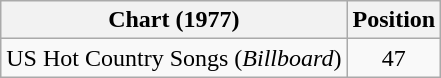<table class="wikitable">
<tr>
<th>Chart (1977)</th>
<th>Position</th>
</tr>
<tr>
<td>US Hot Country Songs (<em>Billboard</em>)</td>
<td align="center">47</td>
</tr>
</table>
